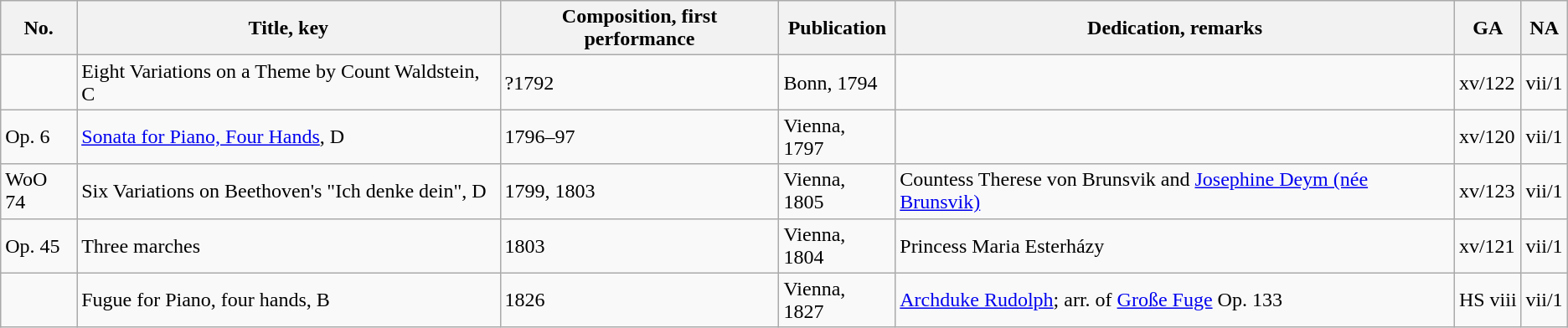<table class="wikitable sortable">
<tr>
<th>No.</th>
<th>Title, key</th>
<th>Composition, first performance</th>
<th>Publication</th>
<th>Dedication, remarks</th>
<th>GA</th>
<th class="unsortable">NA</th>
</tr>
<tr>
<td></td>
<td>Eight Variations on a Theme by Count Waldstein, C</td>
<td data-sort-value="1792">?1792</td>
<td data-sort-value="1794">Bonn, 1794</td>
<td></td>
<td>xv/122</td>
<td>vii/1</td>
</tr>
<tr>
<td>Op. 6</td>
<td><a href='#'>Sonata for Piano, Four Hands</a>, D</td>
<td data-sort-value="1796">1796–97</td>
<td data-sort-value="1797">Vienna, 1797</td>
<td></td>
<td>xv/120</td>
<td>vii/1</td>
</tr>
<tr>
<td>WoO 74</td>
<td>Six Variations on Beethoven's "Ich denke dein", D</td>
<td data-sort-value="1799">1799, 1803</td>
<td data-sort-value="1805">Vienna, 1805</td>
<td>Countess Therese von Brunsvik and <a href='#'>Josephine Deym (née Brunsvik)</a></td>
<td>xv/123</td>
<td>vii/1</td>
</tr>
<tr>
<td>Op. 45</td>
<td>Three marches</td>
<td data-sort-value="1803">1803</td>
<td data-sort-value="1804">Vienna, 1804</td>
<td>Princess Maria Esterházy</td>
<td>xv/121</td>
<td>vii/1</td>
</tr>
<tr>
<td></td>
<td>Fugue for Piano, four hands, B</td>
<td data-sort-value="1826">1826</td>
<td data-sort-value="1827">Vienna, 1827</td>
<td><a href='#'>Archduke Rudolph</a>; arr. of <a href='#'>Große Fuge</a> Op. 133</td>
<td>HS viii</td>
<td>vii/1</td>
</tr>
</table>
